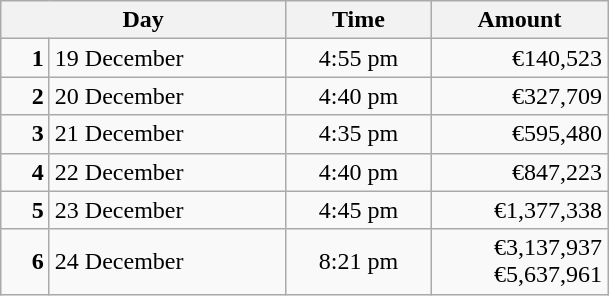<table class=wikitable>
<tr>
<th colspan=2>Day</th>
<th width=90>Time</th>
<th width=110>Amount</th>
</tr>
<tr>
<td style="text-align:right; width:25px;"><strong>1</strong></td>
<td width=150>19 December</td>
<td align=center>4:55 pm</td>
<td align=right>€140,523</td>
</tr>
<tr>
<td style="text-align:right; width:25px;"><strong>2</strong></td>
<td width=150>20 December</td>
<td align=center>4:40 pm</td>
<td align=right>€327,709</td>
</tr>
<tr>
<td style="text-align:right; width:25px;"><strong>3</strong></td>
<td width=150>21 December</td>
<td align=center>4:35 pm</td>
<td align=right>€595,480</td>
</tr>
<tr>
<td style="text-align:right; width:25px;"><strong>4</strong></td>
<td width=150>22 December</td>
<td align=center>4:40 pm</td>
<td align=right>€847,223</td>
</tr>
<tr>
<td style="text-align:right; width:25px;"><strong>5</strong></td>
<td width=150>23 December</td>
<td align=center>4:45 pm</td>
<td align=right>€1,377,338</td>
</tr>
<tr>
<td style="text-align:right; width:25px;"><strong>6</strong></td>
<td width=150>24 December</td>
<td align=center>8:21 pm</td>
<td align=right>€3,137,937 <br>€5,637,961</td>
</tr>
</table>
